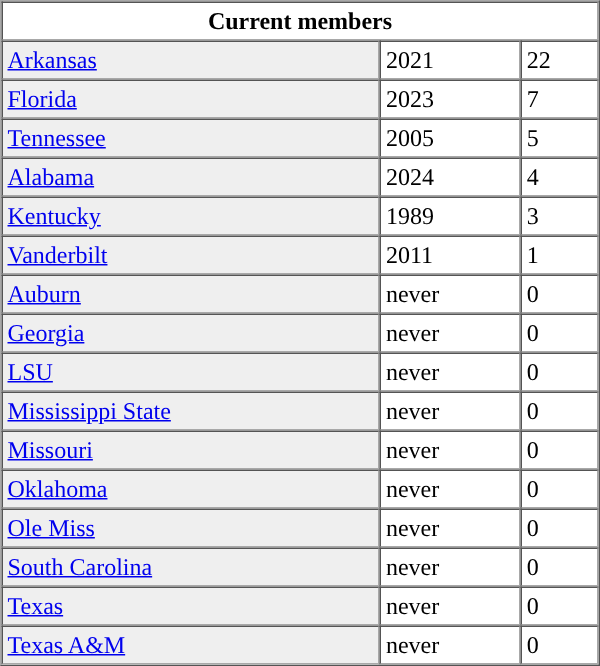<table border="1" cellpadding="3" cellspacing="0" align="right" width="400px">
<tr>
</tr>
<tr>
<td colspan=3 align="center"><strong>Current members</strong></td>
</tr>
<tr>
<td bgcolor="#efefef"><a href='#'>Arkansas</a></td>
<td>2021</td>
<td>22</td>
</tr>
<tr>
<td bgcolor="#efefef"><a href='#'>Florida</a></td>
<td>2023</td>
<td>7</td>
</tr>
<tr>
<td bgcolor="#efefef"><a href='#'>Tennessee</a></td>
<td>2005</td>
<td>5</td>
</tr>
<tr>
<td bgcolor=#efefef><a href='#'>Alabama</a></td>
<td>2024</td>
<td>4</td>
</tr>
<tr>
<td bgcolor="#efefef"><a href='#'>Kentucky</a></td>
<td>1989</td>
<td>3</td>
</tr>
<tr>
<td bgcolor="#efefef"><a href='#'>Vanderbilt</a></td>
<td>2011</td>
<td>1</td>
</tr>
<tr>
<td bgcolor="#efefef"><a href='#'>Auburn</a></td>
<td>never</td>
<td>0</td>
</tr>
<tr>
<td bgcolor="#efefef"><a href='#'>Georgia</a></td>
<td>never</td>
<td>0</td>
</tr>
<tr>
<td bgcolor="#efefef"><a href='#'>LSU</a></td>
<td>never</td>
<td>0</td>
</tr>
<tr>
<td bgcolor="#efefef"><a href='#'>Mississippi State</a></td>
<td>never</td>
<td>0</td>
</tr>
<tr>
<td bgcolor="#efefef"><a href='#'>Missouri</a></td>
<td>never</td>
<td>0</td>
</tr>
<tr>
<td bgcolor="#efefef"><a href='#'>Oklahoma</a></td>
<td>never</td>
<td>0</td>
</tr>
<tr>
<td bgcolor="#efefef"><a href='#'>Ole Miss</a></td>
<td>never</td>
<td>0</td>
</tr>
<tr>
<td bgcolor="#efefef"><a href='#'>South Carolina</a></td>
<td>never</td>
<td>0</td>
</tr>
<tr>
<td bgcolor="#efefef"><a href='#'>Texas</a></td>
<td>never</td>
<td>0</td>
</tr>
<tr>
<td bgcolor="#efefef"><a href='#'>Texas A&M</a></td>
<td>never</td>
<td>0</td>
</tr>
</table>
